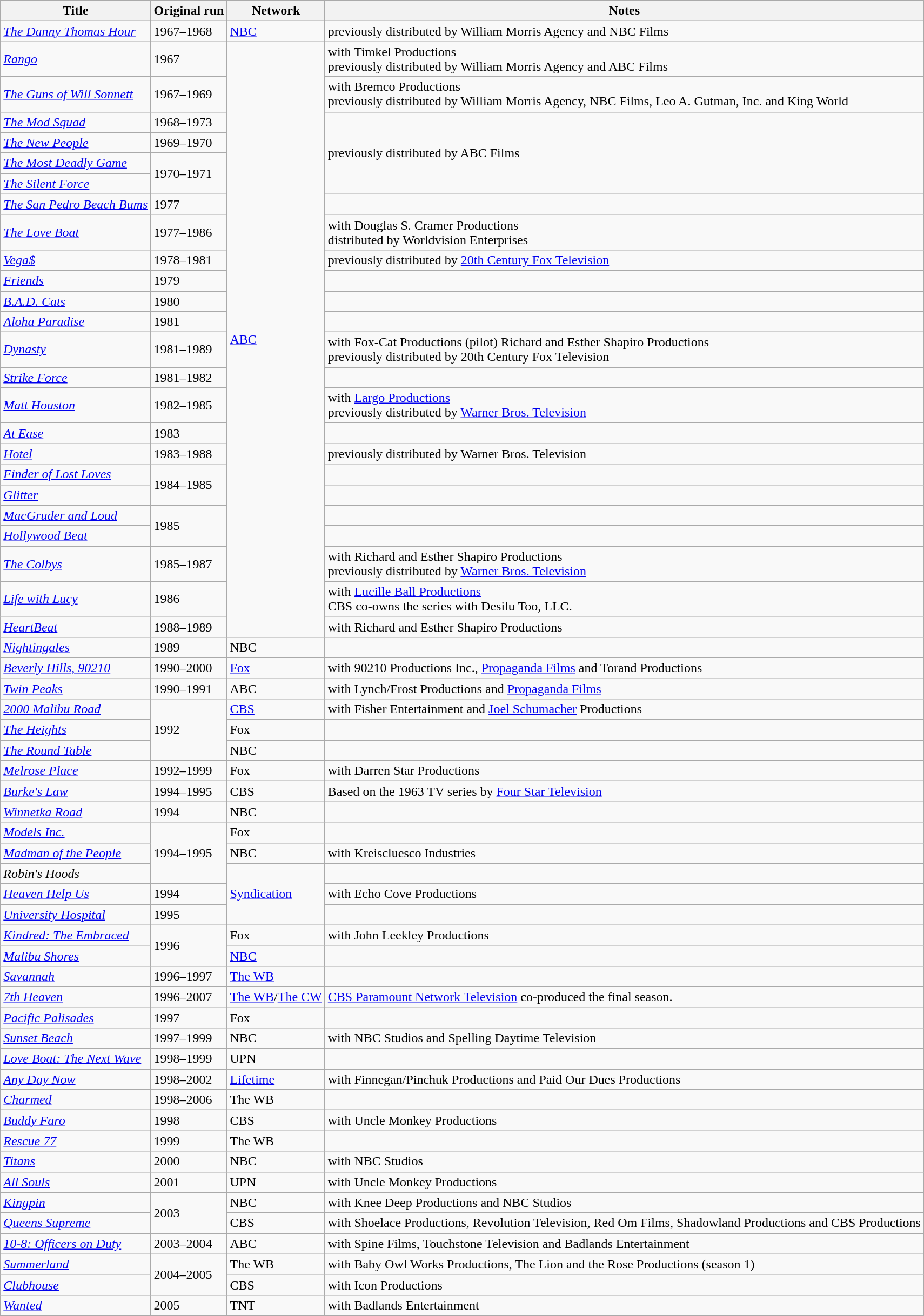<table class="wikitable sortable">
<tr>
<th>Title</th>
<th>Original run</th>
<th>Network</th>
<th>Notes</th>
</tr>
<tr>
<td><em><a href='#'>The Danny Thomas Hour</a></em></td>
<td>1967–1968</td>
<td><a href='#'>NBC</a></td>
<td>previously distributed by William Morris Agency and NBC Films</td>
</tr>
<tr>
<td><em><a href='#'>Rango</a></em></td>
<td>1967</td>
<td rowspan="24"><a href='#'>ABC</a></td>
<td>with Timkel Productions<br>previously distributed by William Morris Agency and ABC Films</td>
</tr>
<tr>
<td><em><a href='#'>The Guns of Will Sonnett</a></em></td>
<td>1967–1969</td>
<td>with Bremco Productions<br>previously distributed by William Morris Agency, NBC Films, Leo A. Gutman, Inc. and King World</td>
</tr>
<tr>
<td><em><a href='#'>The Mod Squad</a></em></td>
<td>1968–1973</td>
<td rowspan="4">previously distributed by ABC Films</td>
</tr>
<tr>
<td><em><a href='#'>The New People</a></em></td>
<td>1969–1970</td>
</tr>
<tr>
<td><em><a href='#'>The Most Deadly Game</a></em></td>
<td rowspan="2">1970–1971</td>
</tr>
<tr>
<td><em><a href='#'>The Silent Force</a></em></td>
</tr>
<tr>
<td><em><a href='#'>The San Pedro Beach Bums</a></em></td>
<td>1977</td>
<td></td>
</tr>
<tr>
<td><em><a href='#'>The Love Boat</a></em></td>
<td>1977–1986</td>
<td>with Douglas S. Cramer Productions<br>distributed by Worldvision Enterprises</td>
</tr>
<tr>
<td><em><a href='#'>Vega$</a></em></td>
<td>1978–1981</td>
<td>previously distributed by <a href='#'>20th Century Fox Television</a></td>
</tr>
<tr>
<td><em><a href='#'>Friends</a></em></td>
<td>1979</td>
<td></td>
</tr>
<tr>
<td><em><a href='#'>B.A.D. Cats</a></em></td>
<td>1980</td>
<td></td>
</tr>
<tr>
<td><em><a href='#'>Aloha Paradise</a></em></td>
<td>1981</td>
<td></td>
</tr>
<tr>
<td><em><a href='#'>Dynasty</a></em></td>
<td>1981–1989</td>
<td>with Fox-Cat Productions (pilot) Richard and Esther Shapiro Productions<br>previously distributed by 20th Century Fox Television</td>
</tr>
<tr>
<td><em><a href='#'>Strike Force</a></em></td>
<td>1981–1982</td>
<td></td>
</tr>
<tr>
<td><em><a href='#'>Matt Houston</a></em></td>
<td>1982–1985</td>
<td>with <a href='#'>Largo Productions</a><br>previously distributed by <a href='#'>Warner Bros. Television</a></td>
</tr>
<tr>
<td><em><a href='#'>At Ease</a></em></td>
<td>1983</td>
<td></td>
</tr>
<tr>
<td><em><a href='#'>Hotel</a></em></td>
<td>1983–1988</td>
<td>previously distributed by Warner Bros. Television</td>
</tr>
<tr>
<td><em><a href='#'>Finder of Lost Loves</a></em></td>
<td rowspan="2">1984–1985</td>
<td></td>
</tr>
<tr>
<td><em><a href='#'>Glitter</a></em></td>
<td></td>
</tr>
<tr>
<td><em><a href='#'>MacGruder and Loud</a></em></td>
<td rowspan="2">1985</td>
<td></td>
</tr>
<tr>
<td><em><a href='#'>Hollywood Beat</a></em></td>
<td></td>
</tr>
<tr>
<td><em><a href='#'>The Colbys</a></em></td>
<td>1985–1987</td>
<td>with Richard and Esther Shapiro Productions<br>previously distributed by <a href='#'>Warner Bros. Television</a></td>
</tr>
<tr>
<td><em><a href='#'>Life with Lucy</a></em></td>
<td>1986</td>
<td>with <a href='#'>Lucille Ball Productions</a><br>CBS co-owns the series with Desilu Too, LLC.</td>
</tr>
<tr>
<td><em><a href='#'>HeartBeat</a></em></td>
<td>1988–1989</td>
<td>with Richard and Esther Shapiro Productions</td>
</tr>
<tr>
<td><em><a href='#'>Nightingales</a></em></td>
<td>1989</td>
<td>NBC</td>
<td></td>
</tr>
<tr>
<td><em><a href='#'>Beverly Hills, 90210</a></em></td>
<td>1990–2000</td>
<td><a href='#'>Fox</a></td>
<td>with 90210 Productions Inc., <a href='#'>Propaganda Films</a>  and Torand Productions</td>
</tr>
<tr>
<td><em><a href='#'>Twin Peaks</a></em></td>
<td>1990–1991</td>
<td>ABC</td>
<td>with Lynch/Frost Productions and <a href='#'>Propaganda Films</a></td>
</tr>
<tr>
<td><em><a href='#'>2000 Malibu Road</a></em></td>
<td rowspan="3">1992</td>
<td><a href='#'>CBS</a></td>
<td>with Fisher Entertainment and <a href='#'>Joel Schumacher</a> Productions</td>
</tr>
<tr>
<td><em><a href='#'>The Heights</a></em></td>
<td>Fox</td>
<td></td>
</tr>
<tr>
<td><em><a href='#'>The Round Table</a></em></td>
<td>NBC</td>
<td></td>
</tr>
<tr>
<td><em><a href='#'>Melrose Place</a></em></td>
<td>1992–1999</td>
<td>Fox</td>
<td>with Darren Star Productions</td>
</tr>
<tr>
<td><em><a href='#'>Burke's Law</a></em></td>
<td>1994–1995</td>
<td>CBS</td>
<td>Based on the 1963 TV series by <a href='#'>Four Star Television</a></td>
</tr>
<tr>
<td><em><a href='#'>Winnetka Road</a></em></td>
<td>1994</td>
<td>NBC</td>
<td></td>
</tr>
<tr>
<td><em><a href='#'>Models Inc.</a></em></td>
<td rowspan="3">1994–1995</td>
<td>Fox</td>
<td></td>
</tr>
<tr>
<td><em><a href='#'>Madman of the People</a></em></td>
<td>NBC</td>
<td>with Kreiscluesco Industries</td>
</tr>
<tr>
<td><em>Robin's Hoods</em></td>
<td rowspan="3"><a href='#'>Syndication</a></td>
<td></td>
</tr>
<tr>
<td><em><a href='#'>Heaven Help Us</a></em></td>
<td>1994</td>
<td>with Echo Cove Productions</td>
</tr>
<tr>
<td><em><a href='#'>University Hospital</a></em></td>
<td>1995</td>
<td></td>
</tr>
<tr>
<td><em><a href='#'>Kindred: The Embraced</a></em></td>
<td rowspan="2">1996</td>
<td>Fox</td>
<td>with John Leekley Productions</td>
</tr>
<tr>
<td><em><a href='#'>Malibu Shores</a></em></td>
<td><a href='#'>NBC</a></td>
<td></td>
</tr>
<tr>
<td><em><a href='#'>Savannah</a></em></td>
<td>1996–1997</td>
<td><a href='#'>The WB</a></td>
<td></td>
</tr>
<tr>
<td><em><a href='#'>7th Heaven</a></em></td>
<td>1996–2007</td>
<td><a href='#'>The WB</a>/<a href='#'>The CW</a></td>
<td><a href='#'>CBS Paramount Network Television</a> co-produced the final season.</td>
</tr>
<tr>
<td><em><a href='#'>Pacific Palisades</a></em></td>
<td>1997</td>
<td>Fox</td>
<td></td>
</tr>
<tr>
<td><em><a href='#'>Sunset Beach</a></em></td>
<td>1997–1999</td>
<td>NBC</td>
<td>with NBC Studios and Spelling Daytime Television</td>
</tr>
<tr>
<td><em><a href='#'>Love Boat: The Next Wave</a></em></td>
<td>1998–1999</td>
<td>UPN</td>
<td></td>
</tr>
<tr>
<td><em><a href='#'>Any Day Now</a></em></td>
<td>1998–2002</td>
<td><a href='#'>Lifetime</a></td>
<td>with Finnegan/Pinchuk Productions and Paid Our Dues Productions</td>
</tr>
<tr>
<td><em><a href='#'>Charmed</a></em></td>
<td>1998–2006</td>
<td>The WB</td>
<td></td>
</tr>
<tr>
<td><em><a href='#'>Buddy Faro</a></em></td>
<td>1998</td>
<td>CBS</td>
<td>with Uncle Monkey Productions</td>
</tr>
<tr>
<td><em><a href='#'>Rescue 77</a></em></td>
<td>1999</td>
<td>The WB</td>
<td></td>
</tr>
<tr>
<td><em><a href='#'>Titans</a></em></td>
<td>2000</td>
<td>NBC</td>
<td>with NBC Studios</td>
</tr>
<tr>
<td><em><a href='#'>All Souls</a></em></td>
<td>2001</td>
<td>UPN</td>
<td>with Uncle Monkey Productions</td>
</tr>
<tr>
<td><em><a href='#'>Kingpin</a></em></td>
<td rowspan="2">2003</td>
<td>NBC</td>
<td>with Knee Deep Productions and NBC Studios</td>
</tr>
<tr>
<td><em><a href='#'>Queens Supreme</a></em></td>
<td>CBS</td>
<td>with Shoelace Productions, Revolution Television, Red Om Films, Shadowland Productions and CBS Productions</td>
</tr>
<tr>
<td><em><a href='#'>10-8: Officers on Duty</a></em></td>
<td>2003–2004</td>
<td>ABC</td>
<td>with Spine Films, Touchstone Television and Badlands Entertainment</td>
</tr>
<tr>
<td><em><a href='#'>Summerland</a></em></td>
<td rowspan="2">2004–2005</td>
<td>The WB</td>
<td>with Baby Owl Works Productions, The Lion and the Rose Productions (season 1)</td>
</tr>
<tr>
<td><em><a href='#'>Clubhouse</a></em></td>
<td>CBS</td>
<td>with Icon Productions</td>
</tr>
<tr>
<td><em><a href='#'>Wanted</a></em></td>
<td>2005</td>
<td>TNT</td>
<td>with Badlands Entertainment</td>
</tr>
</table>
